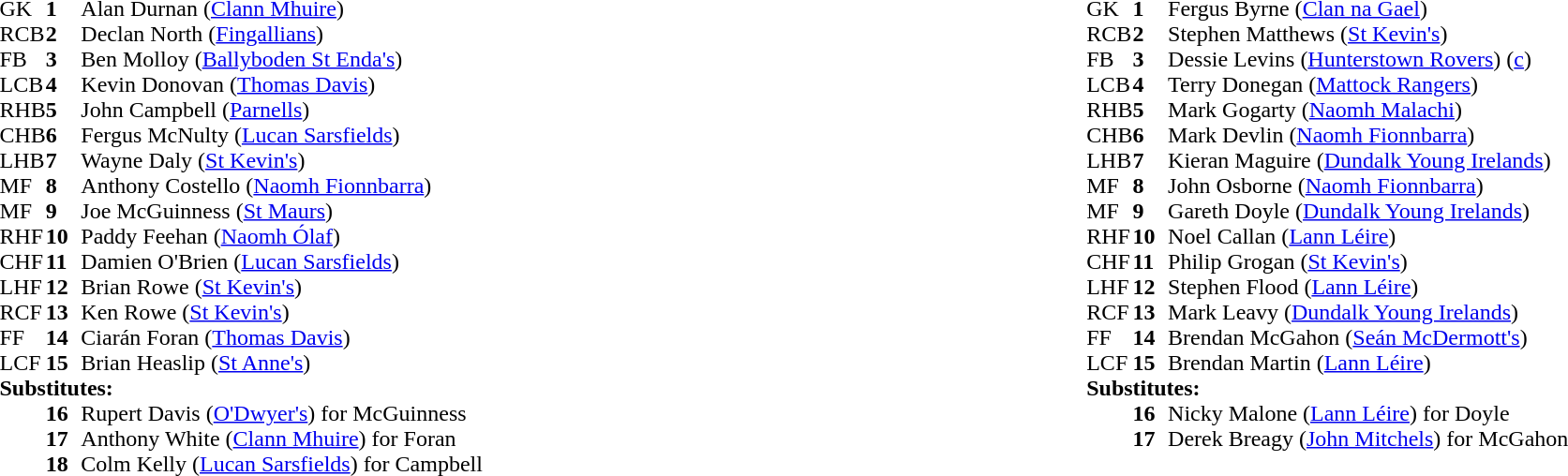<table style="width:100%;">
<tr>
<td style="vertical-align:top; width:50%"><br><table cellspacing="0" cellpadding="0">
<tr>
<th width="25"></th>
<th width="25"></th>
</tr>
<tr>
<td>GK</td>
<td><strong>1</strong></td>
<td>Alan Durnan (<a href='#'>Clann Mhuire</a>)</td>
</tr>
<tr>
<td>RCB</td>
<td><strong>2</strong></td>
<td>Declan North (<a href='#'>Fingallians</a>)</td>
</tr>
<tr>
<td>FB</td>
<td><strong>3</strong></td>
<td>Ben Molloy (<a href='#'>Ballyboden St Enda's</a>)</td>
</tr>
<tr>
<td>LCB</td>
<td><strong>4</strong></td>
<td>Kevin Donovan (<a href='#'>Thomas Davis</a>)</td>
</tr>
<tr>
<td>RHB</td>
<td><strong>5</strong></td>
<td>John Campbell (<a href='#'>Parnells</a>)</td>
</tr>
<tr>
<td>CHB</td>
<td><strong>6</strong></td>
<td>Fergus McNulty (<a href='#'>Lucan Sarsfields</a>)</td>
</tr>
<tr>
<td>LHB</td>
<td><strong>7</strong></td>
<td>Wayne Daly (<a href='#'>St Kevin's</a>)</td>
</tr>
<tr>
<td>MF</td>
<td><strong>8</strong></td>
<td>Anthony Costello (<a href='#'>Naomh Fionnbarra</a>)</td>
</tr>
<tr>
<td>MF</td>
<td><strong>9</strong></td>
<td>Joe McGuinness (<a href='#'>St Maurs</a>)</td>
</tr>
<tr>
<td>RHF</td>
<td><strong>10</strong></td>
<td>Paddy Feehan (<a href='#'>Naomh Ólaf</a>)</td>
</tr>
<tr>
<td>CHF</td>
<td><strong>11</strong></td>
<td>Damien O'Brien (<a href='#'>Lucan Sarsfields</a>)</td>
</tr>
<tr>
<td>LHF</td>
<td><strong>12</strong></td>
<td>Brian Rowe (<a href='#'>St Kevin's</a>)</td>
</tr>
<tr>
<td>RCF</td>
<td><strong>13</strong></td>
<td>Ken Rowe (<a href='#'>St Kevin's</a>)</td>
</tr>
<tr>
<td>FF</td>
<td><strong>14</strong></td>
<td>Ciarán Foran (<a href='#'>Thomas Davis</a>)</td>
</tr>
<tr>
<td>LCF</td>
<td><strong>15</strong></td>
<td>Brian Heaslip (<a href='#'>St Anne's</a>)</td>
</tr>
<tr>
<td colspan=3><strong>Substitutes:</strong></td>
</tr>
<tr>
<td></td>
<td><strong>16</strong></td>
<td>Rupert Davis (<a href='#'>O'Dwyer's</a>) for McGuinness</td>
</tr>
<tr>
<td></td>
<td><strong>17</strong></td>
<td>Anthony White (<a href='#'>Clann Mhuire</a>) for Foran</td>
</tr>
<tr>
<td></td>
<td><strong>18</strong></td>
<td>Colm Kelly (<a href='#'>Lucan Sarsfields</a>) for Campbell</td>
</tr>
<tr>
</tr>
</table>
</td>
<td style="vertical-align:top; width:50%"><br><table cellspacing="0" cellpadding="0" style="margin:auto">
<tr>
<th width="25"></th>
<th width="25"></th>
</tr>
<tr>
<td>GK</td>
<td><strong>1</strong></td>
<td>Fergus Byrne (<a href='#'>Clan na Gael</a>)</td>
</tr>
<tr>
<td>RCB</td>
<td><strong>2</strong></td>
<td>Stephen Matthews (<a href='#'>St Kevin's</a>)</td>
</tr>
<tr>
<td>FB</td>
<td><strong>3</strong></td>
<td>Dessie Levins (<a href='#'>Hunterstown Rovers</a>) (<a href='#'>c</a>)</td>
</tr>
<tr>
<td>LCB</td>
<td><strong>4</strong></td>
<td>Terry Donegan (<a href='#'>Mattock Rangers</a>)</td>
</tr>
<tr>
<td>RHB</td>
<td><strong>5</strong></td>
<td>Mark Gogarty (<a href='#'>Naomh Malachi</a>)</td>
</tr>
<tr>
<td>CHB</td>
<td><strong>6</strong></td>
<td>Mark Devlin (<a href='#'>Naomh Fionnbarra</a>)</td>
</tr>
<tr>
<td>LHB</td>
<td><strong>7</strong></td>
<td>Kieran Maguire (<a href='#'>Dundalk Young Irelands</a>)</td>
</tr>
<tr>
<td>MF</td>
<td><strong>8</strong></td>
<td>John Osborne (<a href='#'>Naomh Fionnbarra</a>)</td>
</tr>
<tr>
<td>MF</td>
<td><strong>9</strong></td>
<td>Gareth Doyle (<a href='#'>Dundalk Young Irelands</a>)</td>
</tr>
<tr>
<td>RHF</td>
<td><strong>10</strong></td>
<td>Noel Callan (<a href='#'>Lann Léire</a>)</td>
</tr>
<tr>
<td>CHF</td>
<td><strong>11</strong></td>
<td>Philip Grogan (<a href='#'>St Kevin's</a>)</td>
</tr>
<tr>
<td>LHF</td>
<td><strong>12</strong></td>
<td>Stephen Flood (<a href='#'>Lann Léire</a>)</td>
</tr>
<tr>
<td>RCF</td>
<td><strong>13</strong></td>
<td>Mark Leavy (<a href='#'>Dundalk Young Irelands</a>)</td>
</tr>
<tr>
<td>FF</td>
<td><strong>14</strong></td>
<td>Brendan McGahon (<a href='#'>Seán McDermott's</a>)</td>
</tr>
<tr>
<td>LCF</td>
<td><strong>15</strong></td>
<td>Brendan Martin (<a href='#'>Lann Léire</a>)</td>
</tr>
<tr>
<td colspan=3><strong>Substitutes:</strong></td>
</tr>
<tr>
<td></td>
<td><strong>16</strong></td>
<td>Nicky Malone (<a href='#'>Lann Léire</a>) for Doyle</td>
</tr>
<tr>
<td></td>
<td><strong>17</strong></td>
<td>Derek Breagy (<a href='#'>John Mitchels</a>) for McGahon</td>
</tr>
<tr>
</tr>
</table>
</td>
</tr>
</table>
